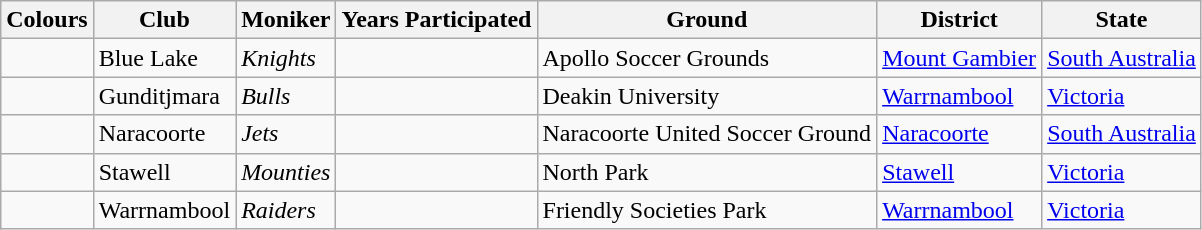<table class="wikitable">
<tr>
<th>Colours</th>
<th>Club</th>
<th>Moniker</th>
<th>Years Participated</th>
<th>Ground</th>
<th>District</th>
<th>State</th>
</tr>
<tr>
<td></td>
<td>Blue Lake</td>
<td><em>Knights</em></td>
<td></td>
<td>Apollo Soccer Grounds</td>
<td><a href='#'>Mount Gambier</a></td>
<td><a href='#'>South Australia</a></td>
</tr>
<tr>
<td></td>
<td>Gunditjmara</td>
<td><em>Bulls</em></td>
<td></td>
<td>Deakin University</td>
<td><a href='#'>Warrnambool</a></td>
<td><a href='#'>Victoria</a></td>
</tr>
<tr>
<td></td>
<td>Naracoorte</td>
<td><em>Jets</em></td>
<td></td>
<td>Naracoorte United Soccer Ground</td>
<td><a href='#'>Naracoorte</a></td>
<td><a href='#'>South Australia</a></td>
</tr>
<tr>
<td></td>
<td>Stawell</td>
<td><em>Mounties</em></td>
<td></td>
<td>North Park</td>
<td><a href='#'>Stawell</a></td>
<td><a href='#'>Victoria</a></td>
</tr>
<tr>
<td></td>
<td>Warrnambool</td>
<td><em>Raiders</em></td>
<td></td>
<td>Friendly Societies Park</td>
<td><a href='#'>Warrnambool</a></td>
<td><a href='#'>Victoria</a></td>
</tr>
</table>
